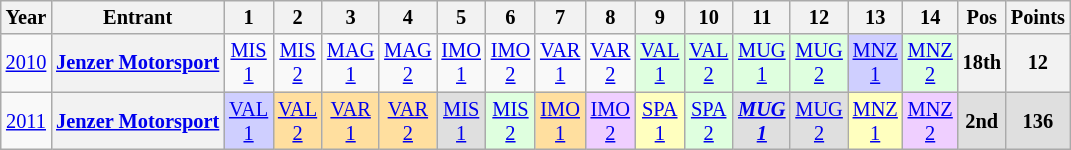<table class="wikitable" style="text-align:center; font-size:85%">
<tr>
<th>Year</th>
<th>Entrant</th>
<th>1</th>
<th>2</th>
<th>3</th>
<th>4</th>
<th>5</th>
<th>6</th>
<th>7</th>
<th>8</th>
<th>9</th>
<th>10</th>
<th>11</th>
<th>12</th>
<th>13</th>
<th>14</th>
<th>Pos</th>
<th>Points</th>
</tr>
<tr>
<td><a href='#'>2010</a></td>
<th nowrap><a href='#'>Jenzer Motorsport</a></th>
<td><a href='#'>MIS<br>1</a></td>
<td><a href='#'>MIS<br>2</a></td>
<td><a href='#'>MAG<br>1</a></td>
<td><a href='#'>MAG<br>2</a></td>
<td><a href='#'>IMO<br>1</a></td>
<td><a href='#'>IMO<br>2</a></td>
<td><a href='#'>VAR<br>1</a></td>
<td><a href='#'>VAR<br>2</a></td>
<td style="background:#dfffdf;"><a href='#'>VAL<br>1</a><br></td>
<td style="background:#dfffdf;"><a href='#'>VAL<br>2</a><br></td>
<td style="background:#dfffdf;"><a href='#'>MUG<br>1</a><br></td>
<td style="background:#dfffdf;"><a href='#'>MUG<br>2</a><br></td>
<td style="background:#cfcfff;"><a href='#'>MNZ<br>1</a><br></td>
<td style="background:#dfffdf;"><a href='#'>MNZ<br>2</a><br></td>
<th>18th</th>
<th>12</th>
</tr>
<tr>
<td><a href='#'>2011</a></td>
<th nowrap><a href='#'>Jenzer Motorsport</a></th>
<td style="background:#cfcfff;"><a href='#'>VAL<br>1</a><br></td>
<td style="background:#ffdf9f;"><a href='#'>VAL<br>2</a><br></td>
<td style="background:#ffdf9f;"><a href='#'>VAR<br>1</a><br></td>
<td style="background:#ffdf9f;"><a href='#'>VAR<br>2</a><br></td>
<td style="background:#dfdfdf;"><a href='#'>MIS<br>1</a><br></td>
<td style="background:#dfffdf;"><a href='#'>MIS<br>2</a><br></td>
<td style="background:#ffdf9f;"><a href='#'>IMO<br>1</a><br></td>
<td style="background:#efcfff;"><a href='#'>IMO<br>2</a><br></td>
<td style="background:#ffffbf;"><a href='#'>SPA<br>1</a><br></td>
<td style="background:#dfffdf;"><a href='#'>SPA<br>2</a><br></td>
<td style="background:#dfdfdf;"><strong><em><a href='#'>MUG<br>1</a></em></strong><br></td>
<td style="background:#dfdfdf;"><a href='#'>MUG<br>2</a><br></td>
<td style="background:#ffffbf;"><a href='#'>MNZ<br>1</a><br></td>
<td style="background:#efcfff;"><a href='#'>MNZ<br>2</a><br></td>
<th style="background:#dfdfdf;">2nd</th>
<th style="background:#dfdfdf;">136</th>
</tr>
</table>
